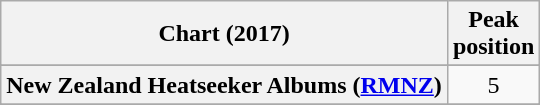<table class="wikitable sortable plainrowheaders" style="text-align:center">
<tr>
<th scope="col">Chart (2017)</th>
<th scope="col">Peak<br>position</th>
</tr>
<tr>
</tr>
<tr>
</tr>
<tr>
</tr>
<tr>
</tr>
<tr>
</tr>
<tr>
</tr>
<tr>
</tr>
<tr>
</tr>
<tr>
</tr>
<tr>
</tr>
<tr>
</tr>
<tr>
</tr>
<tr>
<th scope="row">New Zealand Heatseeker Albums (<a href='#'>RMNZ</a>)</th>
<td>5</td>
</tr>
<tr>
</tr>
<tr>
</tr>
<tr>
</tr>
<tr>
</tr>
<tr>
</tr>
<tr>
</tr>
<tr>
</tr>
<tr>
</tr>
<tr>
</tr>
<tr>
</tr>
</table>
